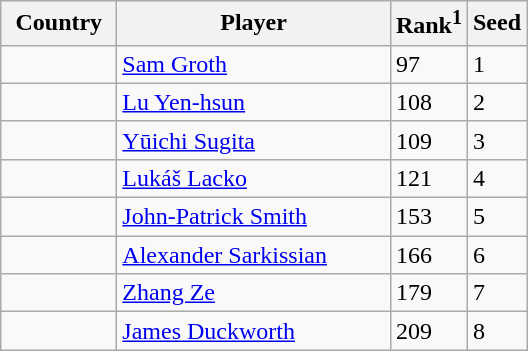<table class="sortable wikitable">
<tr>
<th width="70">Country</th>
<th width="175">Player</th>
<th>Rank<sup>1</sup></th>
<th>Seed</th>
</tr>
<tr>
<td></td>
<td><a href='#'>Sam Groth</a></td>
<td>97</td>
<td>1</td>
</tr>
<tr>
<td></td>
<td><a href='#'>Lu Yen-hsun</a></td>
<td>108</td>
<td>2</td>
</tr>
<tr>
<td></td>
<td><a href='#'>Yūichi Sugita</a></td>
<td>109</td>
<td>3</td>
</tr>
<tr>
<td></td>
<td><a href='#'>Lukáš Lacko</a></td>
<td>121</td>
<td>4</td>
</tr>
<tr>
<td></td>
<td><a href='#'>John-Patrick Smith</a></td>
<td>153</td>
<td>5</td>
</tr>
<tr>
<td></td>
<td><a href='#'>Alexander Sarkissian</a></td>
<td>166</td>
<td>6</td>
</tr>
<tr>
<td></td>
<td><a href='#'>Zhang Ze</a></td>
<td>179</td>
<td>7</td>
</tr>
<tr>
<td></td>
<td><a href='#'>James Duckworth</a></td>
<td>209</td>
<td>8</td>
</tr>
</table>
